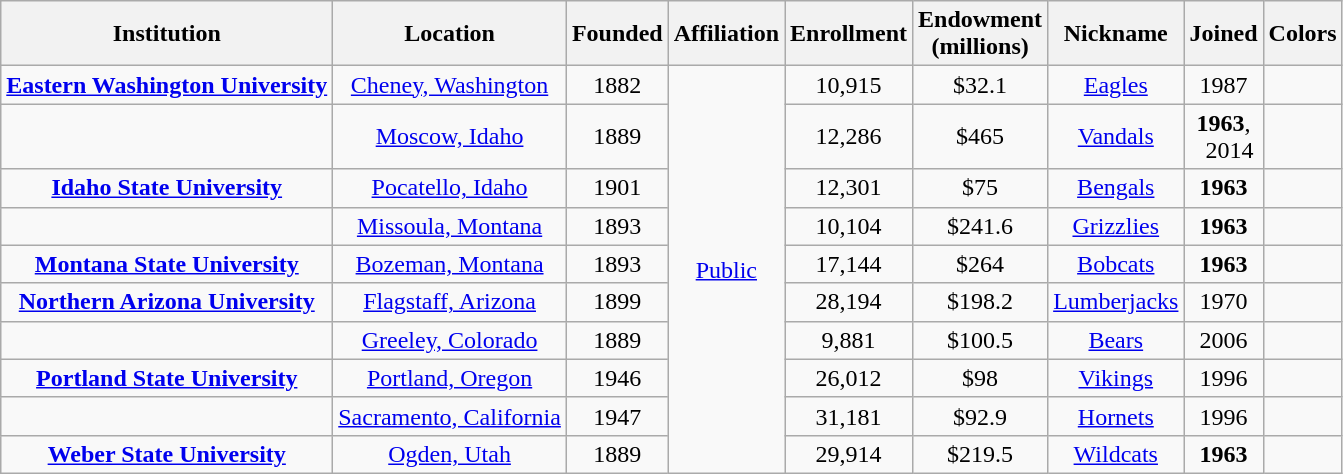<table class="wikitable sortable" style="text-align:center">
<tr>
<th>Institution</th>
<th>Location</th>
<th>Founded</th>
<th>Affiliation</th>
<th>Enrollment</th>
<th>Endowment<br>(millions)</th>
<th>Nickname</th>
<th>Joined</th>
<th class=unsortable>Colors</th>
</tr>
<tr>
<td><strong><a href='#'>Eastern Washington University</a></strong></td>
<td><a href='#'>Cheney, Washington</a></td>
<td>1882</td>
<td rowspan="10"><a href='#'>Public</a></td>
<td>10,915</td>
<td>$32.1</td>
<td><a href='#'>Eagles</a></td>
<td>1987</td>
<td></td>
</tr>
<tr>
<td></td>
<td><a href='#'>Moscow, Idaho</a></td>
<td>1889</td>
<td>12,286</td>
<td>$465</td>
<td><a href='#'>Vandals</a></td>
<td><strong>1963</strong>,<br>  2014</td>
<td></td>
</tr>
<tr>
<td><strong><a href='#'>Idaho State University</a></strong></td>
<td><a href='#'>Pocatello, Idaho</a></td>
<td>1901</td>
<td>12,301</td>
<td>$75</td>
<td><a href='#'>Bengals</a></td>
<td><strong>1963</strong></td>
<td></td>
</tr>
<tr>
<td></td>
<td><a href='#'>Missoula, Montana</a></td>
<td>1893</td>
<td>10,104</td>
<td>$241.6</td>
<td><a href='#'>Grizzlies</a></td>
<td><strong>1963</strong></td>
<td></td>
</tr>
<tr>
<td><strong><a href='#'>Montana State University</a></strong></td>
<td><a href='#'>Bozeman, Montana</a></td>
<td>1893</td>
<td>17,144</td>
<td>$264</td>
<td><a href='#'>Bobcats</a></td>
<td><strong>1963</strong></td>
<td></td>
</tr>
<tr>
<td><strong><a href='#'>Northern Arizona University</a></strong></td>
<td><a href='#'>Flagstaff, Arizona</a></td>
<td>1899</td>
<td>28,194</td>
<td>$198.2</td>
<td><a href='#'>Lumberjacks</a></td>
<td>1970</td>
<td></td>
</tr>
<tr>
<td></td>
<td><a href='#'>Greeley, Colorado</a></td>
<td>1889</td>
<td>9,881</td>
<td>$100.5</td>
<td><a href='#'>Bears</a></td>
<td>2006</td>
<td></td>
</tr>
<tr>
<td><strong><a href='#'>Portland State University</a></strong></td>
<td><a href='#'>Portland, Oregon</a></td>
<td>1946</td>
<td>26,012</td>
<td>$98</td>
<td><a href='#'>Vikings</a></td>
<td>1996</td>
<td></td>
</tr>
<tr>
<td></td>
<td><a href='#'>Sacramento, California</a></td>
<td>1947</td>
<td>31,181</td>
<td>$92.9</td>
<td><a href='#'>Hornets</a></td>
<td>1996</td>
<td></td>
</tr>
<tr>
<td><strong><a href='#'>Weber State University</a></strong></td>
<td><a href='#'>Ogden, Utah</a></td>
<td>1889</td>
<td>29,914</td>
<td>$219.5</td>
<td><a href='#'>Wildcats</a></td>
<td><strong>1963</strong></td>
<td></td>
</tr>
</table>
